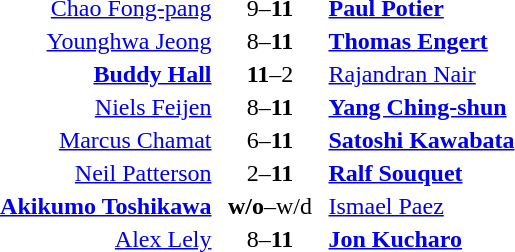<table>
<tr>
<th width=400></th>
<th width=70></th>
<th width=400></th>
</tr>
<tr>
<td align=right><a href='#'>Chao Fong-pang</a> </td>
<td align=center>9–<strong>11</strong></td>
<td> <strong><a href='#'>Paul Potier</a></strong></td>
</tr>
<tr>
<td align=right><a href='#'>Younghwa Jeong</a> </td>
<td align=center>8–<strong>11</strong></td>
<td> <strong><a href='#'>Thomas Engert</a></strong></td>
</tr>
<tr>
<td align=right><strong><a href='#'>Buddy Hall</a></strong> </td>
<td align=center><strong>11</strong>–2</td>
<td> <a href='#'>Rajandran Nair</a></td>
</tr>
<tr>
<td align=right><a href='#'>Niels Feijen</a> </td>
<td align=center>8–<strong>11</strong></td>
<td> <strong><a href='#'>Yang Ching-shun</a></strong></td>
</tr>
<tr>
<td align=right><a href='#'>Marcus Chamat</a> </td>
<td align=center>6–<strong>11</strong></td>
<td> <strong><a href='#'>Satoshi Kawabata</a></strong></td>
</tr>
<tr>
<td align=right><a href='#'>Neil Patterson</a> </td>
<td align=center>2–<strong>11</strong></td>
<td> <strong><a href='#'>Ralf Souquet</a></strong></td>
</tr>
<tr>
<td align=right><strong><a href='#'>Akikumo Toshikawa</a></strong> </td>
<td align=center><strong>w/o</strong>–w/d</td>
<td> <a href='#'>Ismael Paez</a></td>
</tr>
<tr>
<td align=right><a href='#'>Alex Lely</a> </td>
<td align=center>8–<strong>11</strong></td>
<td> <strong><a href='#'>Jon Kucharo</a></strong></td>
</tr>
</table>
